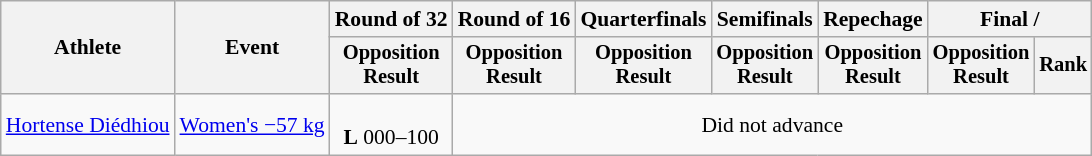<table class="wikitable" style="font-size:90%">
<tr>
<th rowspan="2">Athlete</th>
<th rowspan="2">Event</th>
<th>Round of 32</th>
<th>Round of 16</th>
<th>Quarterfinals</th>
<th>Semifinals</th>
<th>Repechage</th>
<th colspan=2>Final / </th>
</tr>
<tr style="font-size:95%">
<th>Opposition<br>Result</th>
<th>Opposition<br>Result</th>
<th>Opposition<br>Result</th>
<th>Opposition<br>Result</th>
<th>Opposition<br>Result</th>
<th>Opposition<br>Result</th>
<th>Rank</th>
</tr>
<tr align=center>
<td align=left><a href='#'>Hortense Diédhiou</a></td>
<td align=left><a href='#'>Women's −57 kg</a></td>
<td><br><strong>L</strong> 000–100</td>
<td colspan=6>Did not advance</td>
</tr>
</table>
